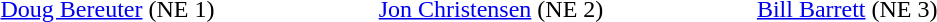<table width="60%">
<tr>
<td width="20%"><a href='#'>Doug Bereuter</a> (NE 1)</td>
<td width="20%"><a href='#'>Jon Christensen</a> (NE 2)</td>
<td width="20%"><a href='#'>Bill Barrett</a> (NE 3)</td>
</tr>
</table>
